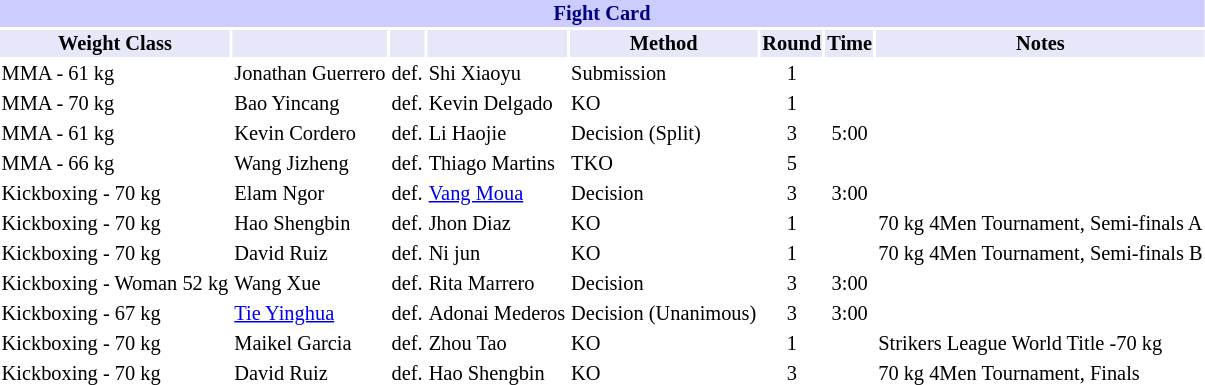<table class="toccolours" style="font-size: 85%;">
<tr>
<th colspan="8" style="background-color: #ccf; color: #000080; text-align: center;"><strong>Fight Card</strong></th>
</tr>
<tr>
<th colspan="1" style="background-color: #E6E8FA; color: #000000; text-align: center;">Weight Class</th>
<th colspan="1" style="background-color: #E6E8FA; color: #000000; text-align: center;"></th>
<th colspan="1" style="background-color: #E6E8FA; color: #000000; text-align: center;"></th>
<th colspan="1" style="background-color: #E6E8FA; color: #000000; text-align: center;"></th>
<th colspan="1" style="background-color: #E6E8FA; color: #000000; text-align: center;">Method</th>
<th colspan="1" style="background-color: #E6E8FA; color: #000000; text-align: center;">Round</th>
<th colspan="1" style="background-color: #E6E8FA; color: #000000; text-align: center;">Time</th>
<th colspan="1" style="background-color: #E6E8FA; color: #000000; text-align: center;">Notes</th>
</tr>
<tr>
<td>MMA - 61 kg</td>
<td> Jonathan Guerrero</td>
<td align=center>def.</td>
<td> Shi Xiaoyu</td>
<td>Submission</td>
<td align=center>1</td>
<td align=center></td>
<td></td>
</tr>
<tr>
<td>MMA - 70 kg</td>
<td> Bao Yincang</td>
<td align=center>def.</td>
<td> Kevin Delgado</td>
<td>KO</td>
<td align=center>1</td>
<td align=center></td>
<td></td>
</tr>
<tr>
<td>MMA - 61 kg</td>
<td> Kevin Cordero</td>
<td align=center>def.</td>
<td> Li Haojie</td>
<td>Decision (Split)</td>
<td align=center>3</td>
<td align=center>5:00</td>
<td></td>
</tr>
<tr>
<td>MMA - 66 kg</td>
<td> Wang Jizheng</td>
<td align=center>def.</td>
<td> Thiago Martins</td>
<td>TKO</td>
<td align=center>5</td>
<td align=center></td>
<td></td>
</tr>
<tr>
<td>Kickboxing - 70 kg</td>
<td> Elam Ngor</td>
<td align=center>def.</td>
<td> <a href='#'>Vang Moua</a></td>
<td>Decision</td>
<td align=center>3</td>
<td align=center>3:00</td>
<td></td>
</tr>
<tr>
<td>Kickboxing - 70 kg</td>
<td> Hao Shengbin</td>
<td align=center>def.</td>
<td> Jhon Diaz</td>
<td>KO</td>
<td align=center>1</td>
<td align=center></td>
<td>70 kg 4Men Tournament, Semi-finals A</td>
</tr>
<tr>
<td>Kickboxing - 70 kg</td>
<td> David Ruiz</td>
<td align=center>def.</td>
<td> Ni jun</td>
<td>KO</td>
<td align=center>1</td>
<td align=center></td>
<td>70 kg 4Men Tournament, Semi-finals B</td>
</tr>
<tr>
<td>Kickboxing - Woman 52 kg</td>
<td> Wang Xue</td>
<td align=center>def.</td>
<td> Rita Marrero</td>
<td>Decision</td>
<td align=center>3</td>
<td align=center>3:00</td>
<td></td>
</tr>
<tr>
<td>Kickboxing - 67 kg</td>
<td> <a href='#'>Tie Yinghua</a></td>
<td align=center>def.</td>
<td> Adonai Mederos</td>
<td>Decision (Unanimous)</td>
<td align=center>3</td>
<td align=center>3:00</td>
<td></td>
</tr>
<tr>
<td>Kickboxing - 70 kg</td>
<td> Maikel Garcia</td>
<td align=center>def.</td>
<td> Zhou Tao</td>
<td>KO</td>
<td align=center>1</td>
<td align=center></td>
<td>Strikers League World Title -70 kg</td>
</tr>
<tr>
<td>Kickboxing - 70 kg</td>
<td> David Ruiz</td>
<td align=center>def.</td>
<td> Hao Shengbin</td>
<td>KO</td>
<td align=center>3</td>
<td align=center></td>
<td>70 kg 4Men Tournament, Finals</td>
</tr>
<tr>
</tr>
</table>
